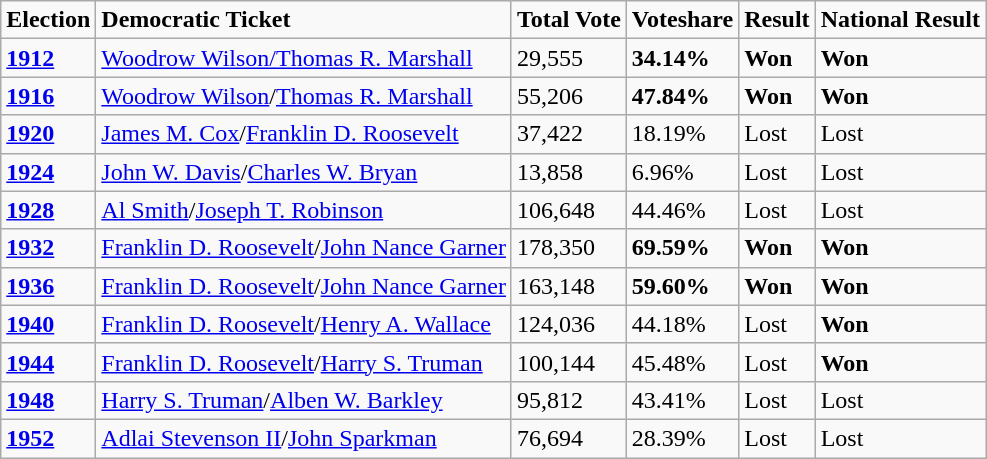<table class="wikitable sortable mw-collapsible">
<tr>
<td><strong>Election</strong></td>
<td><strong>Democratic Ticket</strong></td>
<td><strong>Total Vote</strong></td>
<td><strong>Voteshare</strong></td>
<td><strong>Result</strong></td>
<td><strong>National Result</strong></td>
</tr>
<tr>
<td><strong><a href='#'>1912</a></strong></td>
<td><a href='#'>Woodrow Wilson/</a><a href='#'>Thomas R. Marshall</a></td>
<td>29,555</td>
<td><strong>34.14%</strong></td>
<td><strong>Won</strong></td>
<td><strong>Won</strong></td>
</tr>
<tr>
<td><strong><a href='#'>1916</a></strong></td>
<td><a href='#'>Woodrow Wilson</a>/<a href='#'>Thomas R. Marshall</a></td>
<td>55,206</td>
<td><strong>47.84%</strong></td>
<td><strong>Won</strong></td>
<td><strong>Won</strong></td>
</tr>
<tr>
<td><strong><a href='#'>1920</a></strong></td>
<td><a href='#'>James M. Cox</a>/<a href='#'>Franklin D. Roosevelt</a></td>
<td>37,422</td>
<td>18.19%</td>
<td>Lost</td>
<td>Lost</td>
</tr>
<tr>
<td><strong><a href='#'>1924</a></strong></td>
<td><a href='#'>John W. Davis</a>/<a href='#'>Charles W. Bryan</a></td>
<td>13,858</td>
<td>6.96%</td>
<td>Lost</td>
<td>Lost</td>
</tr>
<tr>
<td><strong><a href='#'>1928</a></strong></td>
<td><a href='#'>Al Smith</a>/<a href='#'>Joseph T. Robinson</a></td>
<td>106,648</td>
<td>44.46%</td>
<td>Lost</td>
<td>Lost</td>
</tr>
<tr>
<td><strong><a href='#'>1932</a></strong></td>
<td><a href='#'>Franklin D. Roosevelt</a>/<a href='#'>John Nance Garner</a></td>
<td>178,350</td>
<td><strong>69.59%</strong></td>
<td><strong>Won</strong></td>
<td><strong>Won</strong></td>
</tr>
<tr>
<td><strong><a href='#'>1936</a></strong></td>
<td><a href='#'>Franklin D. Roosevelt</a>/<a href='#'>John Nance Garner</a></td>
<td>163,148</td>
<td><strong>59.60%</strong></td>
<td><strong>Won</strong></td>
<td><strong>Won</strong></td>
</tr>
<tr>
<td><strong><a href='#'>1940</a></strong></td>
<td><a href='#'>Franklin D. Roosevelt</a>/<a href='#'>Henry A. Wallace</a></td>
<td>124,036</td>
<td>44.18%</td>
<td>Lost</td>
<td><strong>Won</strong></td>
</tr>
<tr>
<td><strong><a href='#'>1944</a></strong></td>
<td><a href='#'>Franklin D. Roosevelt</a>/<a href='#'>Harry S. Truman</a></td>
<td>100,144</td>
<td>45.48%</td>
<td>Lost</td>
<td><strong>Won</strong></td>
</tr>
<tr>
<td><strong><a href='#'>1948</a></strong></td>
<td><a href='#'>Harry S. Truman</a>/<a href='#'>Alben W. Barkley</a></td>
<td>95,812</td>
<td>43.41%</td>
<td>Lost</td>
<td>Lost</td>
</tr>
<tr>
<td><strong><a href='#'>1952</a></strong></td>
<td><a href='#'>Adlai Stevenson II</a>/<a href='#'>John Sparkman</a></td>
<td>76,694</td>
<td>28.39%</td>
<td>Lost</td>
<td>Lost</td>
</tr>
</table>
